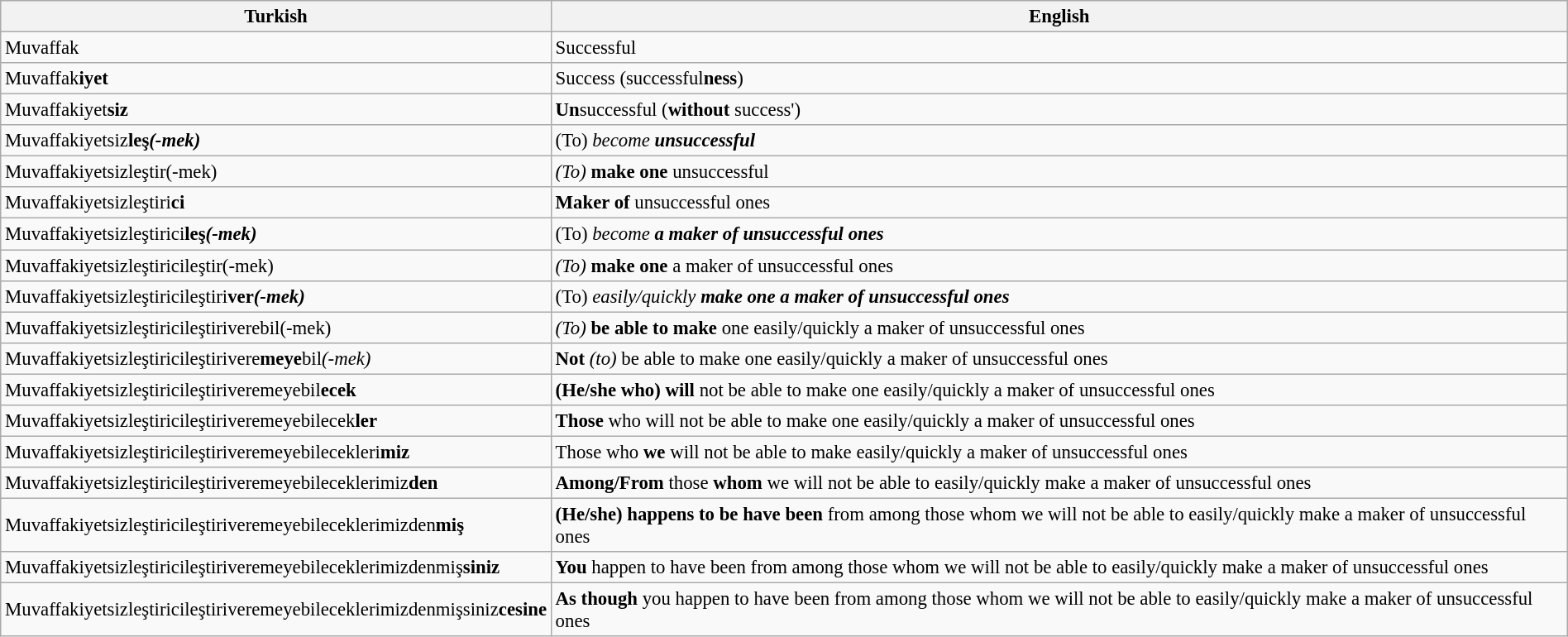<table class="wikitable" style="margin-right:auto;font-size:95%">
<tr>
<th>Turkish</th>
<th>English</th>
</tr>
<tr>
<td>Muvaffak</td>
<td>Successful</td>
</tr>
<tr>
<td>Muvaffak<strong>iyet</strong></td>
<td>Success (successful<strong>ness</strong>)</td>
</tr>
<tr>
<td>Muvaffakiyet<strong>siz</strong></td>
<td><strong>Un</strong>successful (<strong>without</strong> success')</td>
</tr>
<tr>
<td>Muvaffakiyetsiz<strong>leş<strong><em>(-mek)<em></td>
<td></em>(To)<em> </strong>become<strong> unsuccessful</td>
</tr>
<tr>
<td>Muvaffakiyetsizleş</strong>tir</em></strong>(-mek)</em></td>
<td><em>(To)</em> <strong>make one</strong> unsuccessful</td>
</tr>
<tr>
<td>Muvaffakiyetsizleştiri<strong>ci</strong></td>
<td><strong>Maker of</strong> unsuccessful ones</td>
</tr>
<tr>
<td>Muvaffakiyetsizleştirici<strong>leş<strong><em>(-mek)<em></td>
<td></em>(To)<em> </strong>become<strong> a maker of unsuccessful ones</td>
</tr>
<tr>
<td>Muvaffakiyetsizleştiricileş</strong>tir</em></strong>(-mek)</em></td>
<td><em>(To)</em> <strong>make one</strong> a maker of unsuccessful ones</td>
</tr>
<tr>
<td>Muvaffakiyetsizleştiricileştiri<strong>ver<strong><em>(-mek)<em></td>
<td></em>(To)<em> </strong>easily/quickly<strong> make one a maker of unsuccessful ones</td>
</tr>
<tr>
<td>Muvaffakiyetsizleştiricileştirivere</strong>bil</em></strong>(-mek)</em></td>
<td><em>(To)</em> <strong>be able to make</strong> one easily/quickly a maker of unsuccessful ones</td>
</tr>
<tr>
<td>Muvaffakiyetsizleştiricileştirivere<strong>meye</strong>bil<em>(-mek)</em></td>
<td><strong>Not</strong> <em>(to)</em> be able to make one easily/quickly a maker of unsuccessful ones</td>
</tr>
<tr>
<td>Muvaffakiyetsizleştiricileştiriveremeyebil<strong>ecek</strong></td>
<td><strong>(He/she who) will</strong> not be able to make one easily/quickly a maker of unsuccessful ones</td>
</tr>
<tr>
<td>Muvaffakiyetsizleştiricileştiriveremeyebilecek<strong>ler</strong></td>
<td><strong>Those</strong> who will not be able to make one easily/quickly a maker of unsuccessful ones</td>
</tr>
<tr>
<td>Muvaffakiyetsizleştiricileştiriveremeyebilecekleri<strong>miz</strong></td>
<td>Those who <strong>we</strong> will not be able to make easily/quickly a maker of unsuccessful ones</td>
</tr>
<tr>
<td>Muvaffakiyetsizleştiricileştiriveremeyebileceklerimiz<strong>den</strong></td>
<td><strong>Among/From</strong> those <strong>whom</strong> we will not be able to easily/quickly make a maker of unsuccessful ones</td>
</tr>
<tr>
<td>Muvaffakiyetsizleştiricileştiriveremeyebileceklerimizden<strong>miş</strong></td>
<td><strong>(He/she) happens to be have been</strong> from among those whom we will not be able to easily/quickly make a maker of unsuccessful ones</td>
</tr>
<tr>
<td>Muvaffakiyetsizleştiricileştiriveremeyebileceklerimizdenmiş<strong>siniz</strong></td>
<td><strong>You</strong> happen to have been from among those whom we will not be able to easily/quickly make a maker of unsuccessful ones</td>
</tr>
<tr>
<td>Muvaffakiyetsizleştiricileştiriveremeyebileceklerimizdenmişsiniz<strong>cesine</strong></td>
<td><strong>As though</strong> you happen to have been from among those whom we will not be able to easily/quickly make a maker of unsuccessful ones</td>
</tr>
</table>
